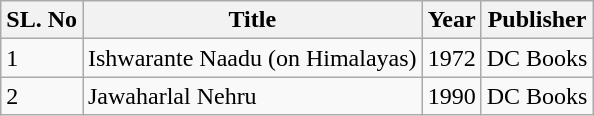<table class="wikitable">
<tr>
<th>SL. No</th>
<th>Title</th>
<th>Year</th>
<th>Publisher</th>
</tr>
<tr>
<td>1</td>
<td>Ishwarante Naadu (on Himalayas)</td>
<td>1972</td>
<td>DC Books</td>
</tr>
<tr>
<td>2</td>
<td>Jawaharlal Nehru</td>
<td>1990</td>
<td>DC Books</td>
</tr>
</table>
